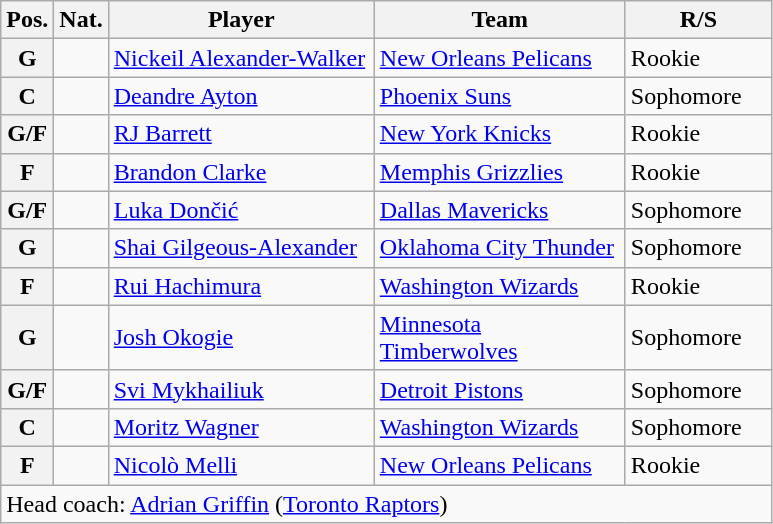<table class="wikitable">
<tr>
<th>Pos.</th>
<th>Nat.</th>
<th style="width:170px;">Player</th>
<th width=160>Team</th>
<th width=90>R/S</th>
</tr>
<tr>
<th>G</th>
<td style="text-align:center"></td>
<td><a href='#'>Nickeil Alexander-Walker</a></td>
<td><a href='#'>New Orleans Pelicans</a></td>
<td>Rookie</td>
</tr>
<tr>
<th>C</th>
<td style="text-align:center"></td>
<td><a href='#'>Deandre Ayton</a></td>
<td><a href='#'>Phoenix Suns</a></td>
<td>Sophomore</td>
</tr>
<tr>
<th>G/F</th>
<td style="text-align:center"></td>
<td><a href='#'>RJ Barrett</a></td>
<td><a href='#'>New York Knicks</a></td>
<td>Rookie</td>
</tr>
<tr>
<th>F</th>
<td style="text-align:center"></td>
<td><a href='#'>Brandon Clarke</a></td>
<td><a href='#'>Memphis Grizzlies</a></td>
<td>Rookie</td>
</tr>
<tr>
<th>G/F</th>
<td style="text-align:center"></td>
<td><a href='#'>Luka Dončić</a></td>
<td><a href='#'>Dallas Mavericks</a></td>
<td>Sophomore</td>
</tr>
<tr>
<th>G</th>
<td style="text-align:center"></td>
<td><a href='#'>Shai Gilgeous-Alexander</a></td>
<td><a href='#'>Oklahoma City Thunder</a></td>
<td>Sophomore</td>
</tr>
<tr>
<th>F</th>
<td style="text-align:center"></td>
<td><a href='#'>Rui Hachimura</a></td>
<td><a href='#'>Washington Wizards</a></td>
<td>Rookie</td>
</tr>
<tr>
<th>G</th>
<td style="text-align:center"></td>
<td><a href='#'>Josh Okogie</a></td>
<td><a href='#'>Minnesota Timberwolves</a></td>
<td>Sophomore</td>
</tr>
<tr>
<th>G/F</th>
<td style="text-align:center"></td>
<td><a href='#'>Svi Mykhailiuk</a></td>
<td><a href='#'>Detroit Pistons</a></td>
<td>Sophomore</td>
</tr>
<tr>
<th>C</th>
<td style="text-align:center"></td>
<td><a href='#'>Moritz Wagner</a></td>
<td><a href='#'>Washington Wizards</a></td>
<td>Sophomore</td>
</tr>
<tr>
<th>F</th>
<td style="text-align:center"></td>
<td><a href='#'>Nicolò Melli</a></td>
<td><a href='#'>New Orleans Pelicans</a></td>
<td>Rookie</td>
</tr>
<tr>
<td colspan="5">Head coach: <a href='#'>Adrian Griffin</a> (<a href='#'>Toronto Raptors</a>)</td>
</tr>
</table>
